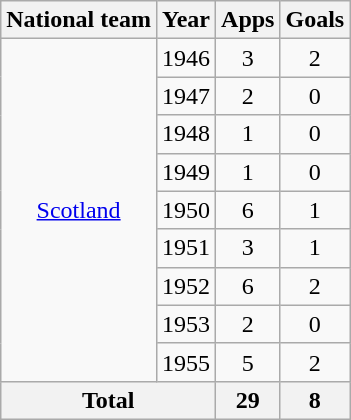<table class=wikitable style="text-align:center">
<tr>
<th>National team</th>
<th>Year</th>
<th>Apps</th>
<th>Goals</th>
</tr>
<tr>
<td rowspan="9"><a href='#'>Scotland</a></td>
<td>1946</td>
<td>3</td>
<td>2</td>
</tr>
<tr>
<td>1947</td>
<td>2</td>
<td>0</td>
</tr>
<tr>
<td>1948</td>
<td>1</td>
<td>0</td>
</tr>
<tr>
<td>1949</td>
<td>1</td>
<td>0</td>
</tr>
<tr>
<td>1950</td>
<td>6</td>
<td>1</td>
</tr>
<tr>
<td>1951</td>
<td>3</td>
<td>1</td>
</tr>
<tr>
<td>1952</td>
<td>6</td>
<td>2</td>
</tr>
<tr>
<td>1953</td>
<td>2</td>
<td>0</td>
</tr>
<tr>
<td>1955</td>
<td>5</td>
<td>2</td>
</tr>
<tr>
<th colspan="2">Total</th>
<th>29</th>
<th>8</th>
</tr>
</table>
